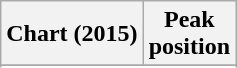<table class="wikitable sortable plainrowheaders">
<tr>
<th>Chart (2015)</th>
<th>Peak<br>position</th>
</tr>
<tr>
</tr>
<tr>
</tr>
</table>
